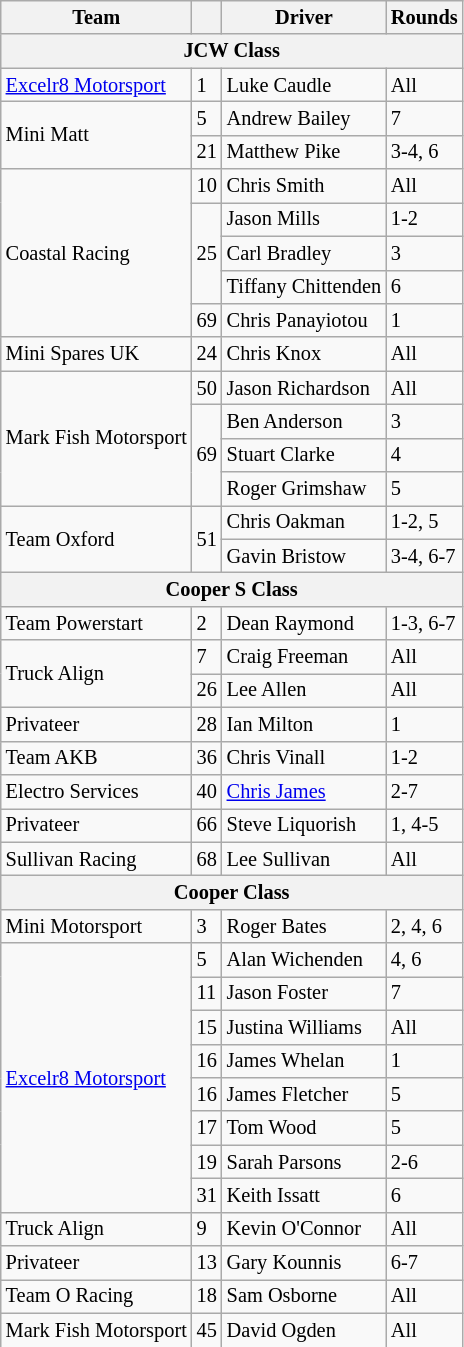<table class="wikitable" style="font-size: 85%;">
<tr>
<th>Team</th>
<th></th>
<th>Driver</th>
<th>Rounds</th>
</tr>
<tr>
<th colspan=4>JCW Class</th>
</tr>
<tr>
<td rowspan=1><a href='#'>Excelr8 Motorsport</a></td>
<td>1</td>
<td>Luke Caudle</td>
<td>All</td>
</tr>
<tr>
<td rowspan=2>Mini Matt</td>
<td>5</td>
<td>Andrew Bailey</td>
<td>7</td>
</tr>
<tr>
<td>21</td>
<td>Matthew Pike</td>
<td>3-4, 6</td>
</tr>
<tr>
<td rowspan=5>Coastal Racing</td>
<td>10</td>
<td>Chris Smith</td>
<td>All</td>
</tr>
<tr>
<td rowspan=3>25</td>
<td>Jason Mills</td>
<td>1-2</td>
</tr>
<tr>
<td>Carl Bradley</td>
<td>3</td>
</tr>
<tr>
<td>Tiffany Chittenden</td>
<td>6</td>
</tr>
<tr>
<td>69</td>
<td>Chris Panayiotou</td>
<td>1</td>
</tr>
<tr>
<td rowspan=1>Mini Spares UK</td>
<td>24</td>
<td>Chris Knox</td>
<td>All</td>
</tr>
<tr>
<td rowspan=4>Mark Fish Motorsport</td>
<td>50</td>
<td>Jason Richardson</td>
<td>All</td>
</tr>
<tr>
<td rowspan=3>69</td>
<td>Ben Anderson</td>
<td>3</td>
</tr>
<tr>
<td>Stuart Clarke</td>
<td>4</td>
</tr>
<tr>
<td>Roger Grimshaw</td>
<td>5</td>
</tr>
<tr>
<td rowspan=2>Team Oxford</td>
<td rowspan=2>51</td>
<td>Chris Oakman</td>
<td>1-2, 5</td>
</tr>
<tr>
<td>Gavin Bristow</td>
<td>3-4, 6-7</td>
</tr>
<tr>
<th colspan=4>Cooper S Class</th>
</tr>
<tr>
<td rowspan=1>Team Powerstart</td>
<td>2</td>
<td>Dean Raymond</td>
<td>1-3, 6-7</td>
</tr>
<tr>
<td rowspan=2>Truck Align</td>
<td>7</td>
<td>Craig Freeman</td>
<td>All</td>
</tr>
<tr>
<td>26</td>
<td>Lee Allen</td>
<td>All</td>
</tr>
<tr>
<td rowspan=1>Privateer</td>
<td>28</td>
<td>Ian Milton</td>
<td>1</td>
</tr>
<tr>
<td rowspan=1>Team AKB</td>
<td>36</td>
<td>Chris Vinall</td>
<td>1-2</td>
</tr>
<tr>
<td rowspan=1>Electro Services</td>
<td>40</td>
<td><a href='#'>Chris James</a></td>
<td>2-7</td>
</tr>
<tr>
<td rowspan=1>Privateer</td>
<td>66</td>
<td>Steve Liquorish</td>
<td>1, 4-5</td>
</tr>
<tr>
<td rowspan=1>Sullivan Racing</td>
<td>68</td>
<td>Lee Sullivan</td>
<td>All</td>
</tr>
<tr>
<th colspan=4>Cooper Class</th>
</tr>
<tr>
<td rowspan=1>Mini Motorsport</td>
<td>3</td>
<td>Roger Bates</td>
<td>2, 4, 6</td>
</tr>
<tr>
<td rowspan=8><a href='#'>Excelr8 Motorsport</a></td>
<td>5</td>
<td>Alan Wichenden</td>
<td>4, 6</td>
</tr>
<tr>
<td>11</td>
<td>Jason Foster</td>
<td>7</td>
</tr>
<tr>
<td>15</td>
<td>Justina Williams</td>
<td>All</td>
</tr>
<tr>
<td>16</td>
<td>James Whelan</td>
<td>1</td>
</tr>
<tr>
<td>16</td>
<td>James Fletcher</td>
<td>5</td>
</tr>
<tr>
<td>17</td>
<td>Tom Wood</td>
<td>5</td>
</tr>
<tr>
<td>19</td>
<td>Sarah Parsons</td>
<td>2-6</td>
</tr>
<tr>
<td>31</td>
<td>Keith Issatt</td>
<td>6</td>
</tr>
<tr>
<td rowspan=1>Truck Align</td>
<td>9</td>
<td>Kevin O'Connor</td>
<td>All</td>
</tr>
<tr>
<td rowspan=1>Privateer</td>
<td>13</td>
<td>Gary Kounnis</td>
<td>6-7</td>
</tr>
<tr>
<td rowspan=1>Team O Racing</td>
<td>18</td>
<td>Sam Osborne</td>
<td>All</td>
</tr>
<tr>
<td rowspan=1>Mark Fish Motorsport</td>
<td>45</td>
<td>David Ogden</td>
<td>All</td>
</tr>
</table>
